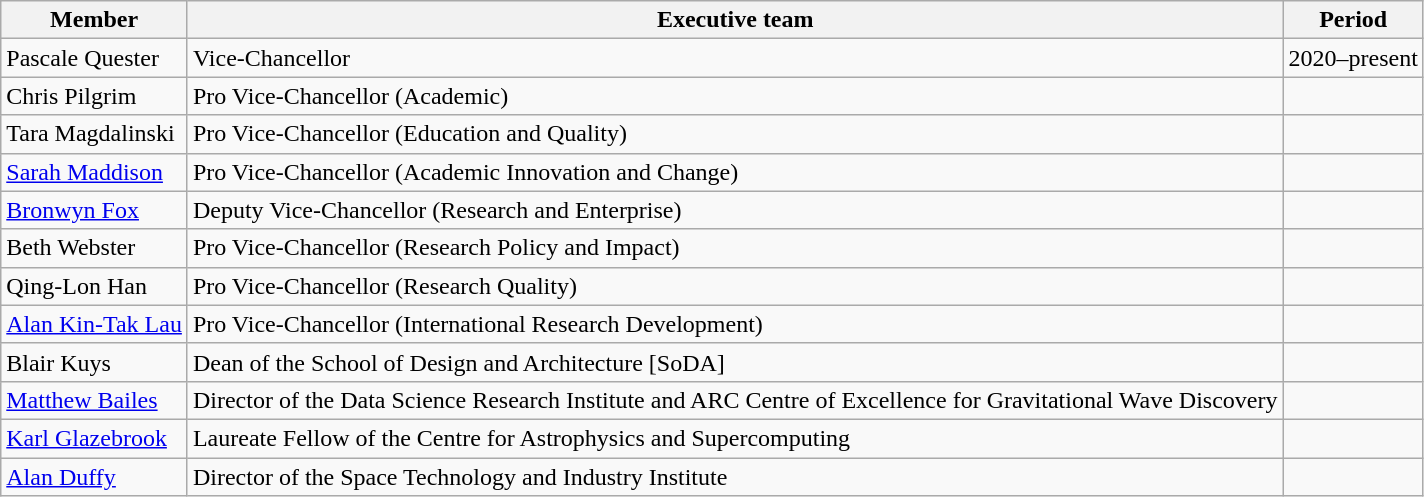<table class="wikitable">
<tr>
<th>Member</th>
<th>Executive team</th>
<th>Period</th>
</tr>
<tr>
<td>Pascale Quester</td>
<td>Vice-Chancellor</td>
<td>2020–present</td>
</tr>
<tr>
<td>Chris Pilgrim</td>
<td>Pro Vice-Chancellor (Academic)</td>
<td></td>
</tr>
<tr>
<td>Tara Magdalinski</td>
<td>Pro Vice-Chancellor (Education and Quality)</td>
<td></td>
</tr>
<tr>
<td><a href='#'>Sarah Maddison</a></td>
<td>Pro Vice-Chancellor (Academic Innovation and Change)</td>
<td></td>
</tr>
<tr>
<td><a href='#'>Bronwyn Fox</a></td>
<td>Deputy Vice-Chancellor (Research and Enterprise)</td>
<td></td>
</tr>
<tr>
<td>Beth Webster</td>
<td>Pro Vice-Chancellor (Research Policy and Impact)</td>
<td></td>
</tr>
<tr>
<td>Qing-Lon Han</td>
<td>Pro Vice-Chancellor (Research Quality)</td>
<td></td>
</tr>
<tr>
<td><a href='#'>Alan Kin-Tak Lau</a></td>
<td>Pro Vice-Chancellor (International Research Development)</td>
<td></td>
</tr>
<tr>
<td>Blair Kuys</td>
<td>Dean of the School of Design and Architecture [SoDA]</td>
<td></td>
</tr>
<tr>
<td><a href='#'>Matthew Bailes</a></td>
<td>Director of the Data Science Research Institute and ARC Centre of Excellence for Gravitational Wave Discovery</td>
<td></td>
</tr>
<tr>
<td><a href='#'>Karl Glazebrook</a></td>
<td>Laureate Fellow of the Centre for Astrophysics and Supercomputing</td>
<td></td>
</tr>
<tr>
<td><a href='#'>Alan Duffy</a></td>
<td>Director of the Space Technology and Industry Institute</td>
<td></td>
</tr>
</table>
